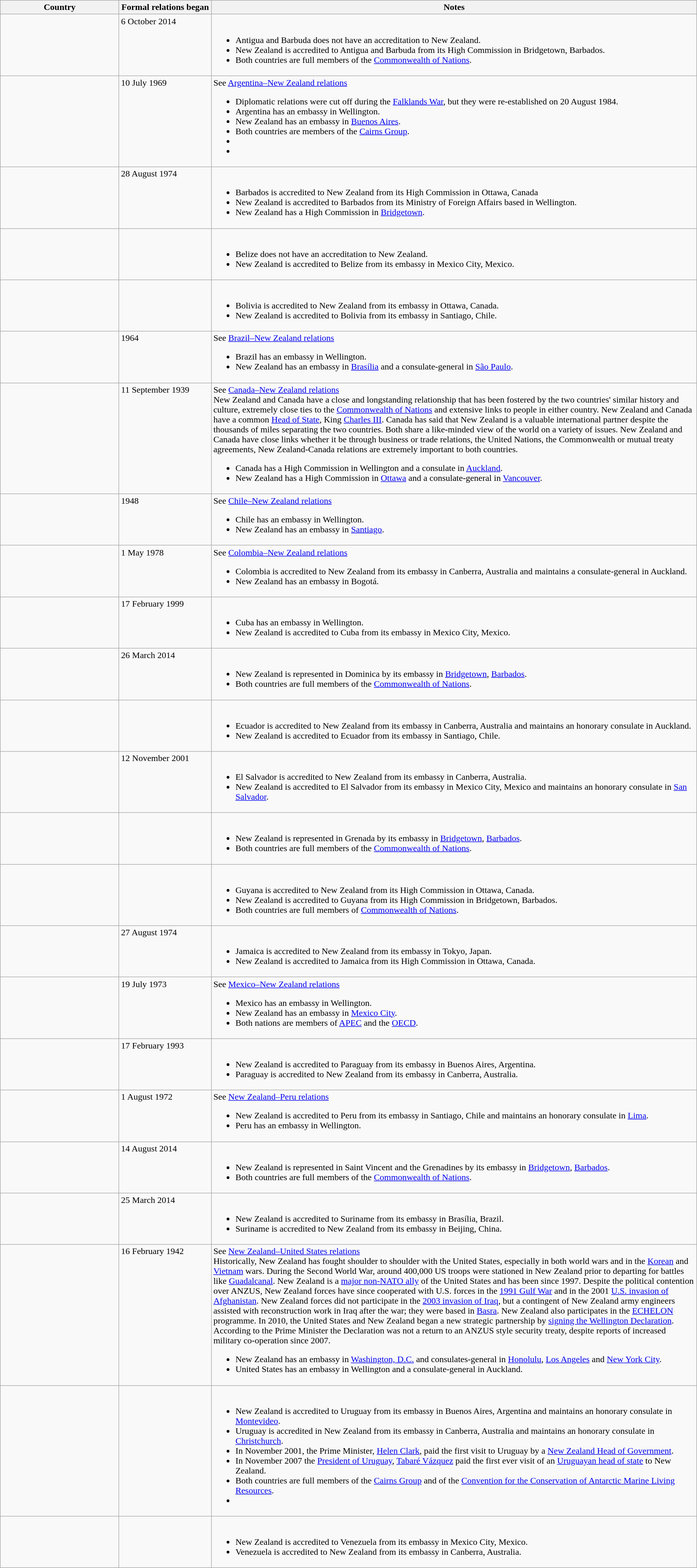<table class="wikitable sortable" style="width:100%; margin:auto;">
<tr>
<th style="width:13em;">Country</th>
<th style="width:10em;">Formal relations began</th>
<th>Notes</th>
</tr>
<tr valign="top">
<td></td>
<td>6 October 2014</td>
<td><br><ul><li>Antigua and Barbuda does not have an accreditation to New Zealand.</li><li>New Zealand is accredited to Antigua and Barbuda from its High Commission in Bridgetown, Barbados.</li><li>Both countries are full members of the <a href='#'>Commonwealth of Nations</a>.</li></ul></td>
</tr>
<tr valign="top">
<td></td>
<td>10 July 1969</td>
<td>See <a href='#'>Argentina–New Zealand relations</a><br><ul><li>Diplomatic relations were cut off during the <a href='#'>Falklands War</a>, but they were re-established on 20 August 1984.</li><li>Argentina has an embassy in Wellington.</li><li>New Zealand has an embassy in <a href='#'>Buenos Aires</a>.</li><li>Both countries are members of the <a href='#'>Cairns Group</a>.</li><li></li><li> </li></ul></td>
</tr>
<tr valign="top">
<td></td>
<td>28 August 1974</td>
<td><br><ul><li>Barbados is accredited to New Zealand from its High Commission in Ottawa, Canada</li><li>New Zealand is accredited to Barbados from its Ministry of Foreign Affairs based in Wellington.</li><li>New Zealand has a High Commission in <a href='#'>Bridgetown</a>.</li></ul></td>
</tr>
<tr valign="top">
<td></td>
<td></td>
<td><br><ul><li>Belize does not have an accreditation to New Zealand.</li><li>New Zealand is accredited to Belize from its embassy in Mexico City, Mexico.</li></ul></td>
</tr>
<tr valign="top">
<td></td>
<td></td>
<td><br><ul><li>Bolivia is accredited to New Zealand from its embassy in Ottawa, Canada.</li><li>New Zealand is accredited to Bolivia from its embassy in Santiago, Chile.</li></ul></td>
</tr>
<tr valign="top">
<td></td>
<td> 1964</td>
<td>See <a href='#'>Brazil–New Zealand relations</a><br><ul><li>Brazil has an embassy in Wellington.</li><li>New Zealand has an embassy in <a href='#'>Brasília</a> and a consulate-general in <a href='#'>São Paulo</a>.</li></ul></td>
</tr>
<tr valign="top">
<td></td>
<td>11 September 1939</td>
<td>See <a href='#'>Canada–New Zealand relations</a><br>New Zealand and Canada have a close and longstanding relationship that has been fostered by the two countries' similar history and culture, extremely close ties to the <a href='#'>Commonwealth of Nations</a> and extensive links to people in either country. New Zealand and Canada have a common <a href='#'>Head of State</a>, King <a href='#'>Charles III</a>. Canada has said that New Zealand is a valuable international partner despite the thousands of miles separating the two countries. Both share a like-minded view of the world on a variety of issues. New Zealand and Canada have close links whether it be through business or trade relations, the United Nations, the Commonwealth or mutual treaty agreements, New Zealand-Canada relations are extremely important to both countries.<ul><li>Canada has a High Commission in Wellington and a consulate in <a href='#'>Auckland</a>.</li><li>New Zealand has a High Commission in <a href='#'>Ottawa</a> and a consulate-general in <a href='#'>Vancouver</a>.</li></ul></td>
</tr>
<tr valign="top">
<td></td>
<td> 1948</td>
<td>See <a href='#'>Chile–New Zealand relations</a><br><ul><li>Chile has an embassy in Wellington.</li><li>New Zealand has an embassy in <a href='#'>Santiago</a>.</li></ul></td>
</tr>
<tr valign="top">
<td></td>
<td>1 May 1978</td>
<td>See <a href='#'>Colombia–New Zealand relations</a><br><ul><li>Colombia is accredited to New Zealand from its embassy in Canberra, Australia and maintains a consulate-general in Auckland.</li><li>New Zealand has an embassy in Bogotá.</li></ul></td>
</tr>
<tr valign="top">
<td></td>
<td>17 February 1999</td>
<td><br><ul><li>Cuba has an embassy in Wellington.</li><li>New Zealand is accredited to Cuba from its embassy in Mexico City, Mexico.</li></ul></td>
</tr>
<tr valign="top">
<td></td>
<td>26 March 2014</td>
<td><br><ul><li>New Zealand is represented in Dominica by its embassy in <a href='#'>Bridgetown</a>, <a href='#'>Barbados</a>.</li><li>Both countries are full members of the <a href='#'>Commonwealth of Nations</a>.</li></ul></td>
</tr>
<tr valign="top">
<td></td>
<td></td>
<td><br><ul><li>Ecuador is accredited to New Zealand from its embassy in Canberra, Australia and maintains an honorary consulate in Auckland.</li><li>New Zealand is accredited to Ecuador from its embassy in Santiago, Chile.</li></ul></td>
</tr>
<tr valign="top">
<td></td>
<td>12 November 2001</td>
<td><br><ul><li>El Salvador is accredited to New Zealand from its embassy in Canberra, Australia.</li><li>New Zealand is accredited to El Salvador from its embassy in Mexico City, Mexico and maintains an honorary consulate in <a href='#'>San Salvador</a>.</li></ul></td>
</tr>
<tr valign="top">
<td></td>
<td></td>
<td><br><ul><li>New Zealand is represented in Grenada by its embassy in <a href='#'>Bridgetown</a>, <a href='#'>Barbados</a>.</li><li>Both countries are full members of the <a href='#'>Commonwealth of Nations</a>.</li></ul></td>
</tr>
<tr valign="top">
<td></td>
<td></td>
<td><br><ul><li>Guyana is accredited to New Zealand from its High Commission in Ottawa, Canada.</li><li>New Zealand is accredited to Guyana from its High Commission in Bridgetown, Barbados.</li><li>Both countries are full members of <a href='#'>Commonwealth of Nations</a>.</li></ul></td>
</tr>
<tr valign="top">
<td></td>
<td>27 August 1974</td>
<td><br><ul><li>Jamaica is accredited to New Zealand from its embassy in Tokyo, Japan.</li><li>New Zealand is accredited to Jamaica from its High Commission in Ottawa, Canada.</li></ul></td>
</tr>
<tr valign="top">
<td></td>
<td>19 July 1973</td>
<td>See <a href='#'>Mexico–New Zealand relations</a><br><ul><li>Mexico has an embassy in Wellington.</li><li>New Zealand has an embassy in <a href='#'>Mexico City</a>.</li><li>Both nations are members of <a href='#'>APEC</a> and the <a href='#'>OECD</a>.</li></ul></td>
</tr>
<tr valign="top">
<td></td>
<td>17 February 1993</td>
<td><br><ul><li>New Zealand is accredited to Paraguay from its embassy in Buenos Aires, Argentina.</li><li>Paraguay is accredited to New Zealand from its embassy in Canberra, Australia.</li></ul></td>
</tr>
<tr valign="top">
<td></td>
<td>1 August 1972</td>
<td>See <a href='#'>New Zealand–Peru relations</a><br><ul><li>New Zealand is accredited to Peru from its embassy in Santiago, Chile and maintains an honorary consulate in <a href='#'>Lima</a>.</li><li>Peru has an embassy in Wellington.</li></ul></td>
</tr>
<tr valign="top">
<td></td>
<td>14 August 2014</td>
<td><br><ul><li>New Zealand is represented in Saint Vincent and the Grenadines by its embassy in <a href='#'>Bridgetown</a>, <a href='#'>Barbados</a>.</li><li>Both countries are full members of the <a href='#'>Commonwealth of Nations</a>.</li></ul></td>
</tr>
<tr valign="top">
<td></td>
<td>25 March 2014</td>
<td><br><ul><li>New Zealand is accredited to Suriname from its embassy in Brasília, Brazil.</li><li>Suriname is accredited to New Zealand from its embassy in Beijing, China.</li></ul></td>
</tr>
<tr valign="top">
<td></td>
<td>16 February 1942</td>
<td>See <a href='#'>New Zealand–United States relations</a><br>
Historically, New Zealand has fought shoulder to shoulder with the United States, especially in both world wars and in the <a href='#'>Korean</a> and <a href='#'>Vietnam</a> wars. During the Second World War, around 400,000 US troops were stationed in New Zealand prior to departing for battles like <a href='#'>Guadalcanal</a>. New Zealand is a <a href='#'>major non-NATO ally</a> of the United States and has been since 1997. Despite the political contention over ANZUS, New Zealand forces have since cooperated with U.S. forces in the <a href='#'>1991 Gulf War</a> and in the 2001 <a href='#'>U.S. invasion of Afghanistan</a>. New Zealand forces did not participate in the <a href='#'>2003 invasion of Iraq</a>, but a contingent of New Zealand army engineers assisted with reconstruction work in Iraq after the war; they were based in <a href='#'>Basra</a>. New Zealand also participates in the <a href='#'>ECHELON</a> programme. In 2010, the United States and New Zealand began a new strategic partnership by <a href='#'>signing the Wellington Declaration</a>. According to the Prime Minister the Declaration was not a return to an ANZUS style security treaty, despite reports of increased military co-operation since 2007.<ul><li>New Zealand has an embassy in <a href='#'>Washington, D.C.</a> and consulates-general in <a href='#'>Honolulu</a>, <a href='#'>Los Angeles</a> and <a href='#'>New York City</a>.</li><li>United States has an embassy in Wellington and a consulate-general in Auckland.</li></ul></td>
</tr>
<tr valign="top">
<td></td>
<td></td>
<td><br><ul><li>New Zealand is accredited to Uruguay from its embassy in Buenos Aires, Argentina and maintains an honorary consulate in <a href='#'>Montevideo</a>.</li><li>Uruguay is accredited in New Zealand from its embassy in Canberra, Australia and maintains an honorary consulate in <a href='#'>Christchurch</a>.</li><li>In November 2001, the Prime Minister, <a href='#'>Helen Clark</a>, paid the first visit to Uruguay by a <a href='#'>New Zealand Head of Government</a>.</li><li>In November 2007 the <a href='#'>President of Uruguay</a>, <a href='#'>Tabaré Vázquez</a> paid the first ever visit of an <a href='#'>Uruguayan head of state</a> to New Zealand.</li><li>Both countries are full members of the <a href='#'>Cairns Group</a> and of the <a href='#'>Convention for the Conservation of Antarctic Marine Living Resources</a>.</li><li> </li></ul></td>
</tr>
<tr valign="top">
<td></td>
<td></td>
<td><br><ul><li>New Zealand is accredited to Venezuela from its embassy in Mexico City, Mexico.</li><li>Venezuela is accredited to New Zealand from its embassy in Canberra, Australia.</li></ul></td>
</tr>
</table>
